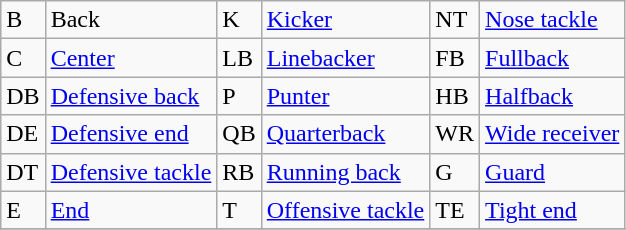<table class="wikitable">
<tr>
<td>B</td>
<td>Back</td>
<td>K</td>
<td><a href='#'>Kicker</a></td>
<td>NT</td>
<td><a href='#'>Nose tackle</a></td>
</tr>
<tr>
<td>C</td>
<td><a href='#'>Center</a></td>
<td>LB</td>
<td><a href='#'>Linebacker</a></td>
<td>FB</td>
<td><a href='#'>Fullback</a></td>
</tr>
<tr>
<td>DB</td>
<td><a href='#'>Defensive back</a></td>
<td>P</td>
<td><a href='#'>Punter</a></td>
<td>HB</td>
<td><a href='#'>Halfback</a></td>
</tr>
<tr>
<td>DE</td>
<td><a href='#'>Defensive end</a></td>
<td>QB</td>
<td><a href='#'>Quarterback</a></td>
<td>WR</td>
<td><a href='#'>Wide receiver</a></td>
</tr>
<tr>
<td>DT</td>
<td><a href='#'>Defensive tackle</a></td>
<td>RB</td>
<td><a href='#'>Running back</a></td>
<td>G</td>
<td><a href='#'>Guard</a></td>
</tr>
<tr>
<td>E</td>
<td><a href='#'>End</a></td>
<td>T</td>
<td><a href='#'>Offensive tackle</a></td>
<td>TE</td>
<td><a href='#'>Tight end</a></td>
</tr>
<tr>
</tr>
</table>
